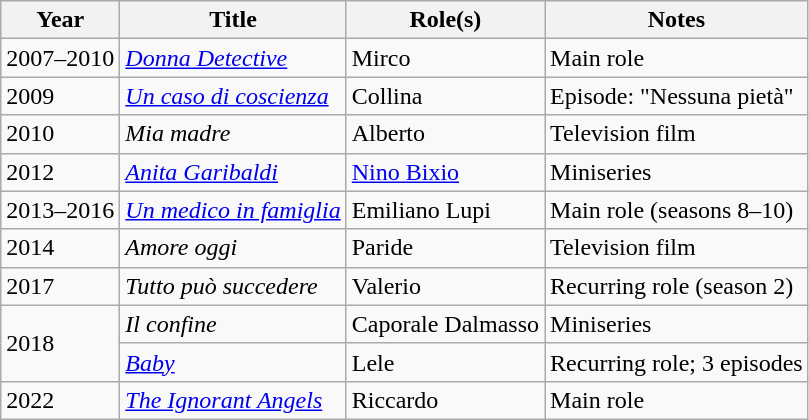<table class="wikitable plainrowheaders sortable">
<tr>
<th scope="col">Year</th>
<th scope="col">Title</th>
<th scope="col">Role(s)</th>
<th scope="col" class="unsortable">Notes</th>
</tr>
<tr>
<td>2007–2010</td>
<td><em><a href='#'>Donna Detective</a></em></td>
<td>Mirco</td>
<td>Main role</td>
</tr>
<tr>
<td>2009</td>
<td><em><a href='#'>Un caso di coscienza</a></em></td>
<td>Collina</td>
<td>Episode: "Nessuna pietà"</td>
</tr>
<tr>
<td>2010</td>
<td><em>Mia madre</em></td>
<td>Alberto</td>
<td>Television film</td>
</tr>
<tr>
<td>2012</td>
<td><em><a href='#'>Anita Garibaldi</a></em></td>
<td><a href='#'>Nino Bixio</a></td>
<td>Miniseries</td>
</tr>
<tr>
<td>2013–2016</td>
<td><em><a href='#'>Un medico in famiglia</a></em></td>
<td>Emiliano Lupi</td>
<td>Main role (seasons 8–10)</td>
</tr>
<tr>
<td>2014</td>
<td><em>Amore oggi</em></td>
<td>Paride</td>
<td>Television film</td>
</tr>
<tr>
<td>2017</td>
<td><em>Tutto può succedere</em></td>
<td>Valerio</td>
<td>Recurring role (season 2)</td>
</tr>
<tr>
<td rowspan="2">2018</td>
<td><em>Il confine</em></td>
<td>Caporale Dalmasso</td>
<td>Miniseries</td>
</tr>
<tr>
<td><em><a href='#'>Baby</a></em></td>
<td>Lele</td>
<td>Recurring role; 3 episodes</td>
</tr>
<tr>
<td>2022</td>
<td><em><a href='#'>The Ignorant Angels</a></em></td>
<td>Riccardo</td>
<td>Main role</td>
</tr>
</table>
